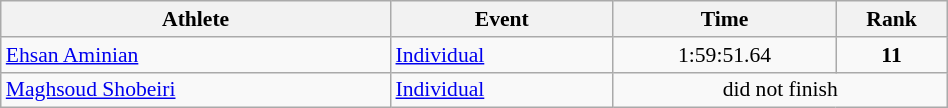<table class="wikitable" width="50%" style="text-align:center; font-size:90%">
<tr>
<th width="35%">Athlete</th>
<th width="20%">Event</th>
<th width="20%">Time</th>
<th width="10%">Rank</th>
</tr>
<tr>
<td align="left"><a href='#'>Ehsan Aminian</a></td>
<td align="left"><a href='#'>Individual</a></td>
<td>1:59:51.64</td>
<td><strong>11</strong></td>
</tr>
<tr>
<td align="left"><a href='#'>Maghsoud Shobeiri</a></td>
<td align="left"><a href='#'>Individual</a></td>
<td colspan=2>did not finish</td>
</tr>
</table>
